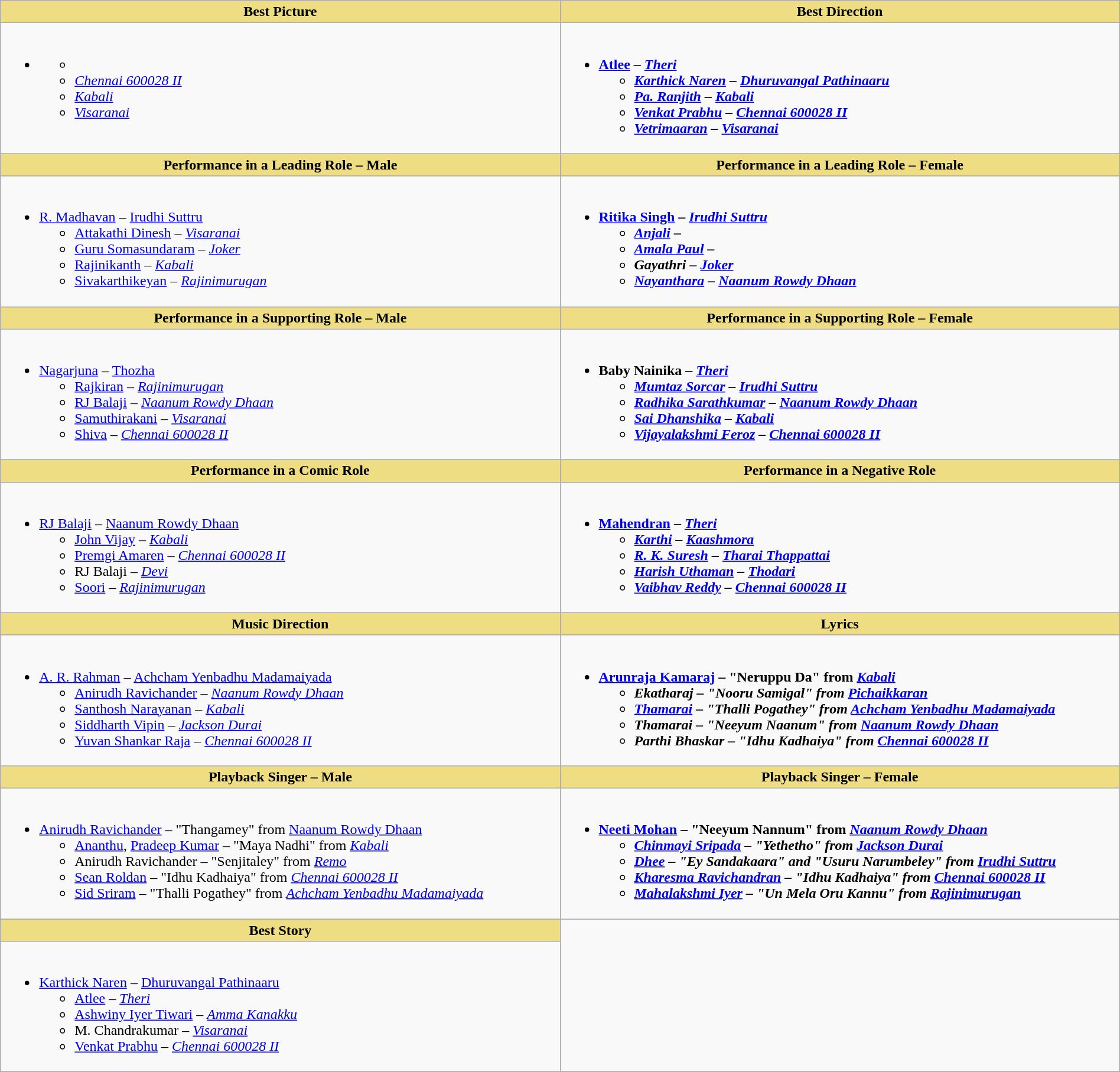<table class="wikitable" width=100% |>
<tr>
<th !  style="background:#eedd82; text-align:center; width:50%;">Best Picture</th>
<th !  style="background:#eedd82; text-align:center; width:50%;">Best Direction</th>
</tr>
<tr>
<td valign="top"><br><ul><li><strong></strong><ul><li></li><li><em><a href='#'>Chennai 600028 II</a></em></li><li><em><a href='#'>Kabali</a></em></li><li><em><a href='#'>Visaranai</a></em></li></ul></li></ul></td>
<td valign="top"><br><ul><li><strong><a href='#'>Atlee</a> – <em><a href='#'>Theri</a><strong><em><ul><li><a href='#'>Karthick Naren</a> – </em><a href='#'>Dhuruvangal Pathinaaru</a><em></li><li><a href='#'>Pa. Ranjith</a> – </em><a href='#'>Kabali</a><em></li><li><a href='#'>Venkat Prabhu</a> – </em><a href='#'>Chennai 600028 II</a><em></li><li><a href='#'>Vetrimaaran</a> – </em><a href='#'>Visaranai</a><em></li></ul></li></ul></td>
</tr>
<tr>
<th ! style="background:#eedd82; text-align:center;"></strong>Performance in a Leading Role – Male<strong></th>
<th ! style="background:#eedd82; text-align:center;"></strong>Performance in a Leading Role – Female<strong></th>
</tr>
<tr>
<td><br><ul><li></strong><a href='#'>R. Madhavan</a> – </em><a href='#'>Irudhi Suttru</a></em></strong><ul><li><a href='#'>Attakathi Dinesh</a> – <em><a href='#'>Visaranai</a></em></li><li><a href='#'>Guru Somasundaram</a> – <a href='#'><em>Joker</em></a></li><li><a href='#'>Rajinikanth</a> – <em><a href='#'>Kabali</a></em></li><li><a href='#'>Sivakarthikeyan</a> – <em><a href='#'>Rajinimurugan</a></em></li></ul></li></ul></td>
<td><br><ul><li><strong><a href='#'>Ritika Singh</a> – <em><a href='#'>Irudhi Suttru</a> <strong><em><ul><li><a href='#'>Anjali</a> – </li><li><a href='#'>Amala Paul</a> – </li><li>Gayathri – </em><a href='#'>Joker</a><em></li><li><a href='#'>Nayanthara</a> – </em><a href='#'>Naanum Rowdy Dhaan</a><em></li></ul></li></ul></td>
</tr>
<tr>
<th ! style="background:#eedd82; text-align:center;"></strong>Performance in a Supporting Role – Male<strong></th>
<th ! style="background:#eedd82; text-align:center;"></strong>Performance in a Supporting Role – Female<strong></th>
</tr>
<tr>
<td><br><ul><li></strong><a href='#'>Nagarjuna</a> – </em><a href='#'>Thozha</a></em></strong><ul><li><a href='#'>Rajkiran</a> – <em><a href='#'>Rajinimurugan</a></em></li><li><a href='#'>RJ Balaji</a> – <em><a href='#'>Naanum Rowdy Dhaan</a></em></li><li><a href='#'>Samuthirakani</a> – <em><a href='#'>Visaranai</a></em></li><li><a href='#'>Shiva</a> – <em><a href='#'>Chennai 600028 II</a></em></li></ul></li></ul></td>
<td><br><ul><li><strong>Baby Nainika – <em><a href='#'>Theri</a><strong><em><ul><li><a href='#'>Mumtaz Sorcar</a> – </em><a href='#'>Irudhi Suttru</a><em></li><li><a href='#'>Radhika Sarathkumar</a> – </em><a href='#'>Naanum Rowdy Dhaan</a><em></li><li><a href='#'>Sai Dhanshika</a> – </em><a href='#'>Kabali</a><em></li><li><a href='#'>Vijayalakshmi Feroz</a> – </em><a href='#'>Chennai 600028 II</a><em></li></ul></li></ul></td>
</tr>
<tr>
<th ! style="background:#eedd82; text-align:center;">Performance in a Comic Role</th>
<th ! style="background:#eedd82; text-align:center;"></strong>Performance in a Negative Role<strong></th>
</tr>
<tr>
<td><br><ul><li></strong><a href='#'>RJ Balaji</a> – </em><a href='#'>Naanum Rowdy Dhaan</a> </em></strong><ul><li><a href='#'>John Vijay</a> – <em><a href='#'>Kabali</a></em></li><li><a href='#'>Premgi Amaren</a> – <em><a href='#'>Chennai 600028 II</a></em></li><li>RJ Balaji – <a href='#'><em>Devi</em></a></li><li><a href='#'>Soori</a> – <em><a href='#'>Rajinimurugan</a></em></li></ul></li></ul></td>
<td><br><ul><li><strong><a href='#'>Mahendran</a> – <em><a href='#'>Theri</a><strong><em><ul><li><a href='#'>Karthi</a> – </em><a href='#'>Kaashmora</a><em></li><li><a href='#'>R. K. Suresh</a> – </em><a href='#'>Tharai Thappattai</a><em></li><li><a href='#'>Harish Uthaman</a> – </em><a href='#'>Thodari</a><em></li><li><a href='#'>Vaibhav Reddy</a> – </em><a href='#'>Chennai 600028 II</a><em></li></ul></li></ul></td>
</tr>
<tr>
<th ! style="background:#eedd82; text-align:center;">Music Direction</th>
<th ! style="background:#eedd82; text-align:center;">Lyrics</th>
</tr>
<tr>
<td><br><ul><li></strong><a href='#'>A. R. Rahman</a> – </em><a href='#'>Achcham Yenbadhu Madamaiyada</a></em></strong><ul><li><a href='#'>Anirudh Ravichander</a> – <em><a href='#'>Naanum Rowdy Dhaan</a></em></li><li><a href='#'>Santhosh Narayanan</a> – <em><a href='#'>Kabali</a></em></li><li><a href='#'>Siddharth Vipin</a> – <em><a href='#'>Jackson Durai</a></em></li><li><a href='#'>Yuvan Shankar Raja</a> – <em><a href='#'>Chennai 600028 II</a></em></li></ul></li></ul></td>
<td><br><ul><li><strong><a href='#'>Arunraja Kamaraj</a> – "Neruppu Da" from <em><a href='#'>Kabali</a><strong><em><ul><li>Ekatharaj – "Nooru Samigal" from </em><a href='#'>Pichaikkaran</a><em></li><li><a href='#'>Thamarai</a> – "Thalli Pogathey" from </em><a href='#'>Achcham Yenbadhu Madamaiyada</a><em></li><li>Thamarai – "Neeyum Naanum" from </em><a href='#'>Naanum Rowdy Dhaan</a><em></li><li>Parthi Bhaskar – "Idhu Kadhaiya" from </em><a href='#'>Chennai 600028 II</a><em></li></ul></li></ul></td>
</tr>
<tr>
<th ! style="background:#eedd82; text-align:center;">Playback Singer – Male</th>
<th ! style="background:#eedd82; text-align:center;">Playback Singer – Female</th>
</tr>
<tr>
<td><br><ul><li></strong><a href='#'>Anirudh Ravichander</a> – "Thangamey" from </em><a href='#'>Naanum Rowdy Dhaan</a></em></strong><ul><li><a href='#'>Ananthu</a>, <a href='#'>Pradeep Kumar</a> – "Maya Nadhi" from <em><a href='#'>Kabali</a></em></li><li>Anirudh Ravichander – "Senjitaley" from <a href='#'><em>Remo</em></a></li><li><a href='#'>Sean Roldan</a> – "Idhu Kadhaiya" from <em><a href='#'>Chennai 600028 II</a></em></li><li><a href='#'>Sid Sriram</a> – "Thalli Pogathey" from <em><a href='#'>Achcham Yenbadhu Madamaiyada</a></em></li></ul></li></ul></td>
<td><br><ul><li><strong><a href='#'>Neeti Mohan</a> – "Neeyum Nannum" from <em><a href='#'>Naanum Rowdy Dhaan</a><strong><em><ul><li><a href='#'>Chinmayi Sripada</a> – "Yethetho" from </em><a href='#'>Jackson Durai</a><em></li><li><a href='#'>Dhee</a> – "Ey Sandakaara" and "Usuru Narumbeley" from </em><a href='#'>Irudhi Suttru</a><em></li><li><a href='#'>Kharesma Ravichandran</a> – "Idhu Kadhaiya" from </em><a href='#'>Chennai 600028 II</a><em></li><li><a href='#'>Mahalakshmi Iyer</a> – "Un Mela Oru Kannu" from </em><a href='#'>Rajinimurugan</a><em></li></ul></li></ul></td>
</tr>
<tr>
<th ! style="background:#eedd82; text-align:center;">Best Story</th>
</tr>
<tr>
<td><br><ul><li></strong><a href='#'>Karthick Naren</a> – </em><a href='#'>Dhuruvangal Pathinaaru</a></em></strong><ul><li><a href='#'>Atlee</a> – <em><a href='#'>Theri</a></em></li><li><a href='#'>Ashwiny Iyer Tiwari</a> – <em><a href='#'>Amma Kanakku</a></em></li><li>M. Chandrakumar – <em><a href='#'>Visaranai</a></em></li><li><a href='#'>Venkat Prabhu</a> – <em><a href='#'>Chennai 600028 II</a></em></li></ul></li></ul></td>
</tr>
</table>
